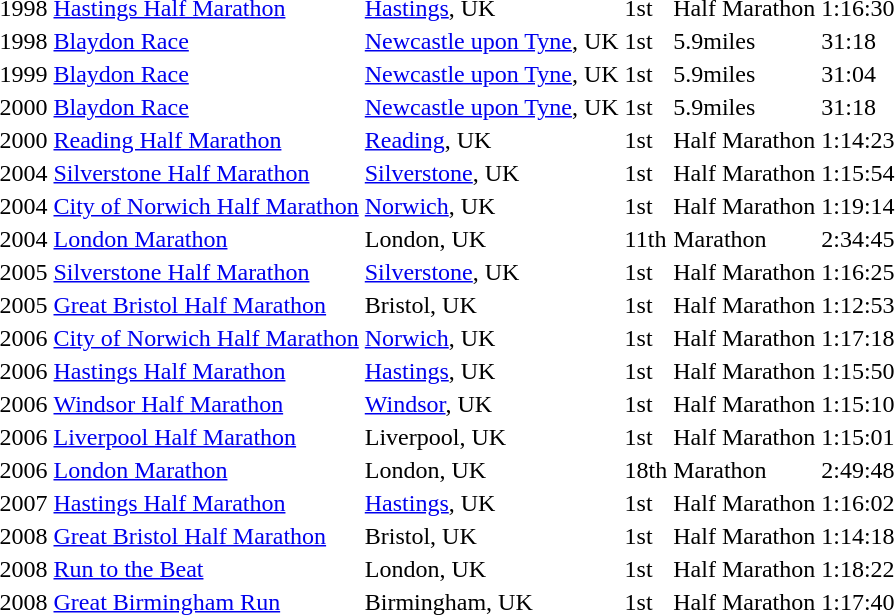<table>
<tr>
<td>1998</td>
<td><a href='#'>Hastings Half Marathon</a></td>
<td><a href='#'>Hastings</a>, UK</td>
<td>1st</td>
<td>Half Marathon</td>
<td>1:16:30</td>
</tr>
<tr>
<td>1998</td>
<td><a href='#'>Blaydon Race</a></td>
<td><a href='#'>Newcastle upon Tyne</a>, UK</td>
<td>1st</td>
<td>5.9miles</td>
<td>31:18</td>
</tr>
<tr>
<td>1999</td>
<td><a href='#'>Blaydon Race</a></td>
<td><a href='#'>Newcastle upon Tyne</a>, UK</td>
<td>1st</td>
<td>5.9miles</td>
<td>31:04</td>
</tr>
<tr>
<td>2000</td>
<td><a href='#'>Blaydon Race</a></td>
<td><a href='#'>Newcastle upon Tyne</a>, UK</td>
<td>1st</td>
<td>5.9miles</td>
<td>31:18</td>
</tr>
<tr>
<td>2000</td>
<td><a href='#'>Reading Half Marathon</a></td>
<td><a href='#'>Reading</a>, UK</td>
<td>1st</td>
<td>Half Marathon</td>
<td>1:14:23</td>
</tr>
<tr>
<td>2004</td>
<td><a href='#'>Silverstone Half Marathon</a></td>
<td><a href='#'>Silverstone</a>, UK</td>
<td>1st</td>
<td>Half Marathon</td>
<td>1:15:54</td>
</tr>
<tr>
<td>2004</td>
<td><a href='#'>City of Norwich Half Marathon</a></td>
<td><a href='#'>Norwich</a>, UK</td>
<td>1st</td>
<td>Half Marathon</td>
<td>1:19:14</td>
</tr>
<tr>
<td>2004</td>
<td><a href='#'>London Marathon</a></td>
<td>London, UK</td>
<td>11th</td>
<td>Marathon</td>
<td>2:34:45</td>
</tr>
<tr>
<td>2005</td>
<td><a href='#'>Silverstone Half Marathon</a></td>
<td><a href='#'>Silverstone</a>, UK</td>
<td>1st</td>
<td>Half Marathon</td>
<td>1:16:25</td>
</tr>
<tr>
<td>2005</td>
<td><a href='#'>Great Bristol Half Marathon</a></td>
<td>Bristol, UK</td>
<td>1st</td>
<td>Half Marathon</td>
<td>1:12:53</td>
</tr>
<tr>
<td>2006</td>
<td><a href='#'>City of Norwich Half Marathon</a></td>
<td><a href='#'>Norwich</a>, UK</td>
<td>1st</td>
<td>Half Marathon</td>
<td>1:17:18</td>
</tr>
<tr>
<td>2006</td>
<td><a href='#'>Hastings Half Marathon</a></td>
<td><a href='#'>Hastings</a>, UK</td>
<td>1st</td>
<td>Half Marathon</td>
<td>1:15:50</td>
</tr>
<tr>
<td>2006</td>
<td><a href='#'>Windsor Half Marathon</a></td>
<td><a href='#'>Windsor</a>, UK</td>
<td>1st</td>
<td>Half Marathon</td>
<td>1:15:10</td>
</tr>
<tr>
<td>2006</td>
<td><a href='#'>Liverpool Half Marathon</a></td>
<td>Liverpool, UK</td>
<td>1st</td>
<td>Half Marathon</td>
<td>1:15:01</td>
</tr>
<tr>
<td>2006</td>
<td><a href='#'>London Marathon</a></td>
<td>London, UK</td>
<td>18th</td>
<td>Marathon</td>
<td>2:49:48</td>
</tr>
<tr>
<td>2007</td>
<td><a href='#'>Hastings Half Marathon</a></td>
<td><a href='#'>Hastings</a>, UK</td>
<td>1st</td>
<td>Half Marathon</td>
<td>1:16:02</td>
</tr>
<tr>
<td>2008</td>
<td><a href='#'>Great Bristol Half Marathon</a></td>
<td>Bristol, UK</td>
<td>1st</td>
<td>Half Marathon</td>
<td>1:14:18</td>
</tr>
<tr>
<td>2008</td>
<td><a href='#'>Run to the Beat</a></td>
<td>London, UK</td>
<td>1st</td>
<td>Half Marathon</td>
<td>1:18:22</td>
</tr>
<tr>
<td>2008</td>
<td><a href='#'>Great Birmingham Run</a></td>
<td>Birmingham, UK</td>
<td>1st</td>
<td>Half Marathon</td>
<td>1:17:40</td>
</tr>
</table>
